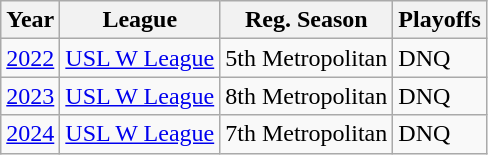<table class="wikitable">
<tr>
<th>Year</th>
<th>League</th>
<th>Reg. Season</th>
<th>Playoffs</th>
</tr>
<tr>
<td><a href='#'>2022</a></td>
<td><a href='#'>USL W League</a></td>
<td>5th Metropolitan</td>
<td>DNQ</td>
</tr>
<tr>
<td><a href='#'>2023</a></td>
<td><a href='#'>USL W League</a></td>
<td>8th Metropolitan</td>
<td>DNQ</td>
</tr>
<tr>
<td><a href='#'>2024</a></td>
<td><a href='#'>USL W League</a></td>
<td>7th Metropolitan</td>
<td>DNQ</td>
</tr>
</table>
